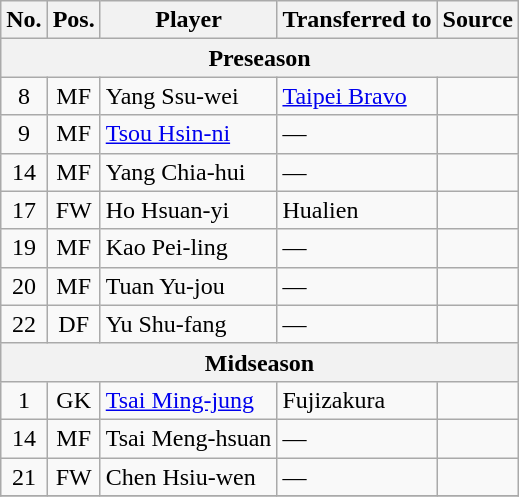<table class="wikitable plainrowheaders sortable">
<tr>
<th>No.</th>
<th>Pos.</th>
<th>Player</th>
<th>Transferred to</th>
<th>Source</th>
</tr>
<tr>
<th colspan=5>Preseason</th>
</tr>
<tr>
<td align=center>8</td>
<td align=center>MF</td>
<td>Yang Ssu-wei</td>
<td> <a href='#'>Taipei Bravo</a></td>
<td></td>
</tr>
<tr>
<td align=center>9</td>
<td align=center>MF</td>
<td><a href='#'>Tsou Hsin-ni</a></td>
<td>—</td>
<td></td>
</tr>
<tr>
<td align=center>14</td>
<td align=center>MF</td>
<td>Yang Chia-hui</td>
<td>—</td>
<td></td>
</tr>
<tr>
<td align=center>17</td>
<td align=center>FW</td>
<td>Ho Hsuan-yi</td>
<td> Hualien</td>
<td></td>
</tr>
<tr>
<td align=center>19</td>
<td align=center>MF</td>
<td>Kao Pei-ling</td>
<td>—</td>
<td></td>
</tr>
<tr>
<td align=center>20</td>
<td align=center>MF</td>
<td>Tuan Yu-jou</td>
<td>—</td>
<td></td>
</tr>
<tr>
<td align=center>22</td>
<td align=center>DF</td>
<td>Yu Shu-fang</td>
<td>—</td>
<td></td>
</tr>
<tr>
<th colspan=5>Midseason</th>
</tr>
<tr>
<td align=center>1</td>
<td align=center>GK</td>
<td><a href='#'>Tsai Ming-jung</a></td>
<td> Fujizakura</td>
<td></td>
</tr>
<tr>
<td align=center>14</td>
<td align=center>MF</td>
<td>Tsai Meng-hsuan</td>
<td>—</td>
<td></td>
</tr>
<tr>
<td align=center>21</td>
<td align=center>FW</td>
<td>Chen Hsiu-wen</td>
<td>—</td>
<td></td>
</tr>
<tr>
</tr>
</table>
